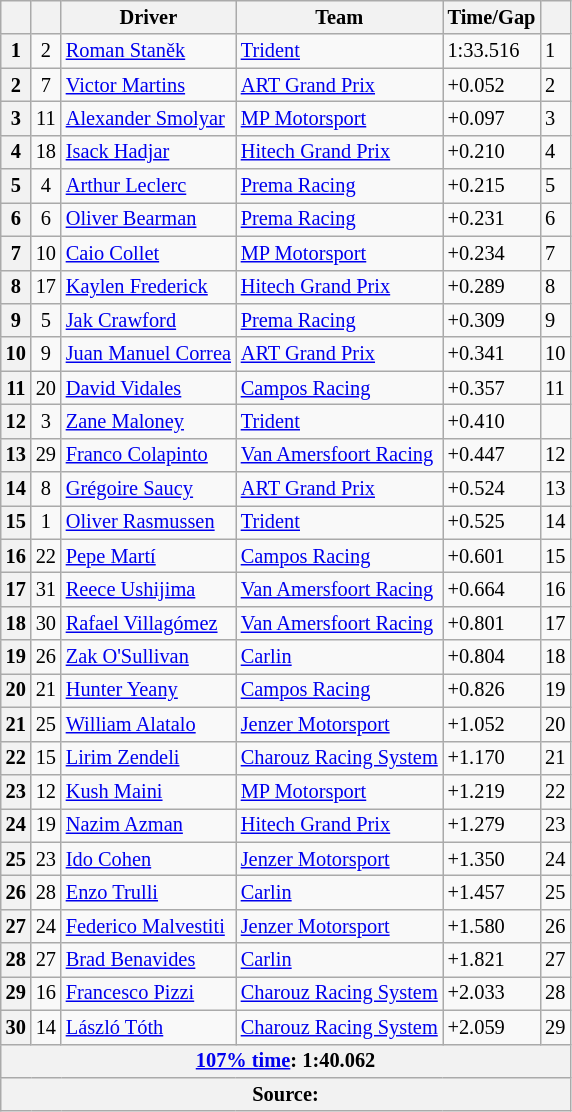<table class="wikitable" style="font-size:85%">
<tr>
<th></th>
<th></th>
<th>Driver</th>
<th>Team</th>
<th>Time/Gap</th>
<th></th>
</tr>
<tr>
<th>1</th>
<td align="center">2</td>
<td> <a href='#'>Roman Staněk</a></td>
<td><a href='#'>Trident</a></td>
<td>1:33.516</td>
<td>1</td>
</tr>
<tr>
<th>2</th>
<td align="center">7</td>
<td> <a href='#'>Victor Martins</a></td>
<td><a href='#'>ART Grand Prix</a></td>
<td>+0.052</td>
<td>2</td>
</tr>
<tr>
<th>3</th>
<td align="center">11</td>
<td> <a href='#'>Alexander Smolyar</a></td>
<td><a href='#'>MP Motorsport</a></td>
<td>+0.097</td>
<td>3</td>
</tr>
<tr>
<th>4</th>
<td align="center">18</td>
<td> <a href='#'>Isack Hadjar</a></td>
<td><a href='#'>Hitech Grand Prix</a></td>
<td>+0.210</td>
<td>4</td>
</tr>
<tr>
<th>5</th>
<td align="center">4</td>
<td> <a href='#'>Arthur Leclerc</a></td>
<td><a href='#'>Prema Racing</a></td>
<td>+0.215</td>
<td>5</td>
</tr>
<tr>
<th>6</th>
<td align="center">6</td>
<td> <a href='#'>Oliver Bearman</a></td>
<td><a href='#'>Prema Racing</a></td>
<td>+0.231</td>
<td>6</td>
</tr>
<tr>
<th>7</th>
<td align="center">10</td>
<td> <a href='#'>Caio Collet</a></td>
<td><a href='#'>MP Motorsport</a></td>
<td>+0.234</td>
<td>7</td>
</tr>
<tr>
<th>8</th>
<td align="center">17</td>
<td> <a href='#'>Kaylen Frederick</a></td>
<td><a href='#'>Hitech Grand Prix</a></td>
<td>+0.289</td>
<td>8</td>
</tr>
<tr>
<th>9</th>
<td align="center">5</td>
<td> <a href='#'>Jak Crawford</a></td>
<td><a href='#'>Prema Racing</a></td>
<td>+0.309</td>
<td>9</td>
</tr>
<tr>
<th>10</th>
<td align="center">9</td>
<td> <a href='#'>Juan Manuel Correa</a></td>
<td><a href='#'>ART Grand Prix</a></td>
<td>+0.341</td>
<td>10</td>
</tr>
<tr>
<th>11</th>
<td align="center">20</td>
<td> <a href='#'>David Vidales</a></td>
<td><a href='#'>Campos Racing</a></td>
<td>+0.357</td>
<td>11</td>
</tr>
<tr>
<th>12</th>
<td align="center">3</td>
<td> <a href='#'>Zane Maloney</a></td>
<td><a href='#'>Trident</a></td>
<td>+0.410</td>
<td></td>
</tr>
<tr>
<th>13</th>
<td align="center">29</td>
<td> <a href='#'>Franco Colapinto</a></td>
<td><a href='#'>Van Amersfoort Racing</a></td>
<td>+0.447</td>
<td>12</td>
</tr>
<tr>
<th>14</th>
<td align="center">8</td>
<td> <a href='#'>Grégoire Saucy</a></td>
<td><a href='#'>ART Grand Prix</a></td>
<td>+0.524</td>
<td>13</td>
</tr>
<tr>
<th>15</th>
<td align="center">1</td>
<td> <a href='#'>Oliver Rasmussen</a></td>
<td><a href='#'>Trident</a></td>
<td>+0.525</td>
<td>14</td>
</tr>
<tr>
<th>16</th>
<td align="center">22</td>
<td> <a href='#'>Pepe Martí</a></td>
<td><a href='#'>Campos Racing</a></td>
<td>+0.601</td>
<td>15</td>
</tr>
<tr>
<th>17</th>
<td align="center">31</td>
<td> <a href='#'>Reece Ushijima</a></td>
<td><a href='#'>Van Amersfoort Racing</a></td>
<td>+0.664</td>
<td>16</td>
</tr>
<tr>
<th>18</th>
<td align="center">30</td>
<td> <a href='#'>Rafael Villagómez</a></td>
<td><a href='#'>Van Amersfoort Racing</a></td>
<td>+0.801</td>
<td>17</td>
</tr>
<tr>
<th>19</th>
<td align="center">26</td>
<td> <a href='#'>Zak O'Sullivan</a></td>
<td><a href='#'>Carlin</a></td>
<td>+0.804</td>
<td>18</td>
</tr>
<tr>
<th>20</th>
<td align="center">21</td>
<td> <a href='#'>Hunter Yeany</a></td>
<td><a href='#'>Campos Racing</a></td>
<td>+0.826</td>
<td>19</td>
</tr>
<tr>
<th>21</th>
<td align="center">25</td>
<td> <a href='#'>William Alatalo</a></td>
<td><a href='#'>Jenzer Motorsport</a></td>
<td>+1.052</td>
<td>20</td>
</tr>
<tr>
<th>22</th>
<td align="center">15</td>
<td> <a href='#'>Lirim Zendeli</a></td>
<td><a href='#'>Charouz Racing System</a></td>
<td>+1.170</td>
<td>21</td>
</tr>
<tr>
<th>23</th>
<td align="center">12</td>
<td> <a href='#'>Kush Maini</a></td>
<td><a href='#'>MP Motorsport</a></td>
<td>+1.219</td>
<td>22</td>
</tr>
<tr>
<th>24</th>
<td align="center">19</td>
<td> <a href='#'>Nazim Azman</a></td>
<td><a href='#'>Hitech Grand Prix</a></td>
<td>+1.279</td>
<td>23</td>
</tr>
<tr>
<th>25</th>
<td align="center">23</td>
<td> <a href='#'>Ido Cohen</a></td>
<td><a href='#'>Jenzer Motorsport</a></td>
<td>+1.350</td>
<td>24</td>
</tr>
<tr>
<th>26</th>
<td align="center">28</td>
<td> <a href='#'>Enzo Trulli</a></td>
<td><a href='#'>Carlin</a></td>
<td>+1.457</td>
<td>25</td>
</tr>
<tr>
<th>27</th>
<td align="center">24</td>
<td> <a href='#'>Federico Malvestiti</a></td>
<td><a href='#'>Jenzer Motorsport</a></td>
<td>+1.580</td>
<td>26</td>
</tr>
<tr>
<th>28</th>
<td align="center">27</td>
<td> <a href='#'>Brad Benavides</a></td>
<td><a href='#'>Carlin</a></td>
<td>+1.821</td>
<td>27</td>
</tr>
<tr>
<th>29</th>
<td align="center">16</td>
<td> <a href='#'>Francesco Pizzi</a></td>
<td><a href='#'>Charouz Racing System</a></td>
<td>+2.033</td>
<td>28</td>
</tr>
<tr>
<th>30</th>
<td align="center">14</td>
<td> <a href='#'>László Tóth</a></td>
<td><a href='#'>Charouz Racing System</a></td>
<td>+2.059</td>
<td>29</td>
</tr>
<tr>
<th colspan="6"><a href='#'>107% time</a>: 1:40.062</th>
</tr>
<tr>
<th colspan="6">Source:</th>
</tr>
</table>
